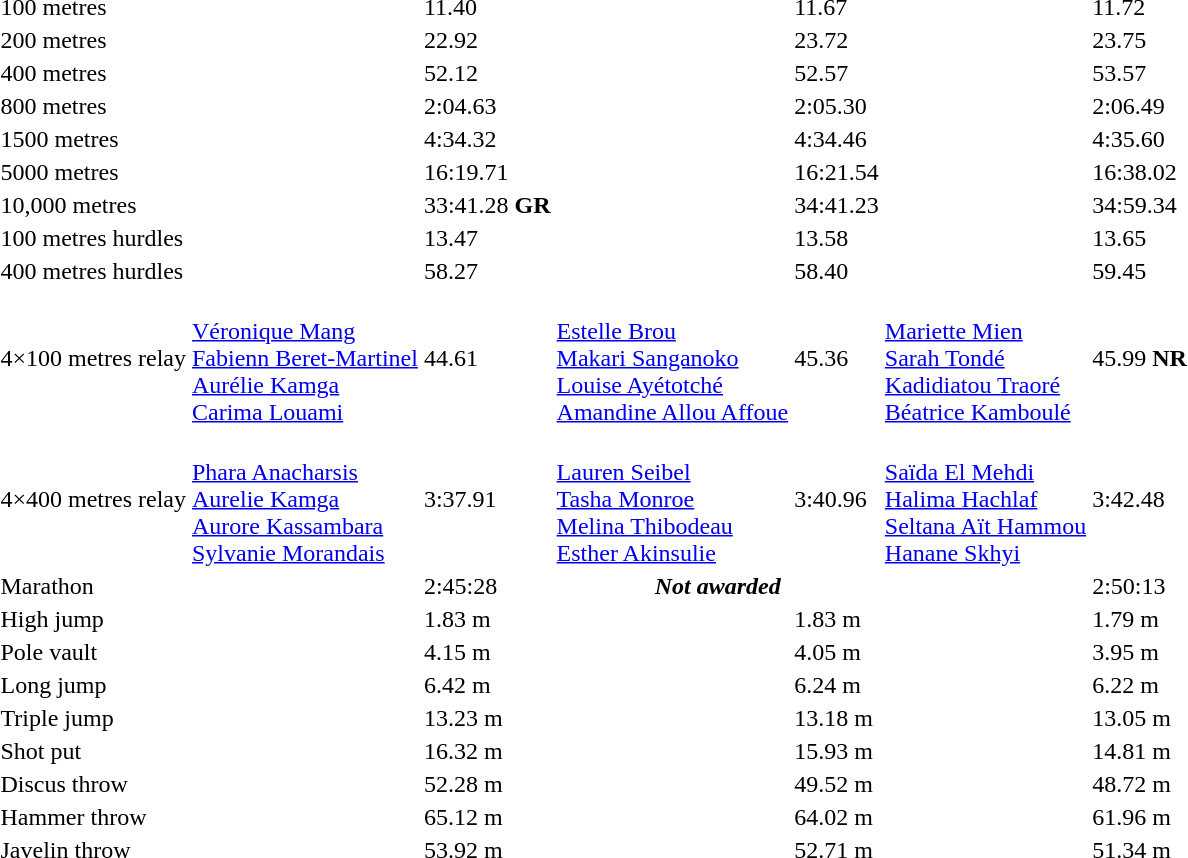<table>
<tr>
<td>100 metres</td>
<td></td>
<td>11.40</td>
<td></td>
<td>11.67</td>
<td></td>
<td>11.72</td>
</tr>
<tr>
<td>200 metres</td>
<td></td>
<td>22.92</td>
<td></td>
<td>23.72</td>
<td></td>
<td>23.75</td>
</tr>
<tr>
<td>400 metres</td>
<td></td>
<td>52.12</td>
<td></td>
<td>52.57</td>
<td></td>
<td>53.57</td>
</tr>
<tr>
<td>800 metres</td>
<td></td>
<td>2:04.63</td>
<td></td>
<td>2:05.30</td>
<td></td>
<td>2:06.49</td>
</tr>
<tr>
<td>1500 metres</td>
<td></td>
<td>4:34.32</td>
<td></td>
<td>4:34.46</td>
<td></td>
<td>4:35.60</td>
</tr>
<tr>
<td>5000 metres</td>
<td></td>
<td>16:19.71</td>
<td></td>
<td>16:21.54</td>
<td></td>
<td>16:38.02</td>
</tr>
<tr>
<td>10,000 metres</td>
<td></td>
<td>33:41.28 <strong>GR</strong></td>
<td></td>
<td>34:41.23</td>
<td></td>
<td>34:59.34</td>
</tr>
<tr>
<td>100 metres hurdles</td>
<td></td>
<td>13.47</td>
<td></td>
<td>13.58</td>
<td></td>
<td>13.65</td>
</tr>
<tr>
<td>400 metres hurdles</td>
<td></td>
<td>58.27</td>
<td></td>
<td>58.40</td>
<td></td>
<td>59.45</td>
</tr>
<tr>
<td>4×100 metres relay</td>
<td><br><a href='#'>Véronique Mang</a><br><a href='#'>Fabienn Beret-Martinel</a><br><a href='#'>Aurélie Kamga</a><br><a href='#'>Carima Louami</a></td>
<td>44.61</td>
<td><br><a href='#'>Estelle Brou</a><br><a href='#'>Makari Sanganoko</a><br><a href='#'>Louise Ayétotché</a><br><a href='#'>Amandine Allou Affoue</a></td>
<td>45.36</td>
<td><br><a href='#'>Mariette Mien</a><br><a href='#'>Sarah Tondé</a><br><a href='#'>Kadidiatou Traoré</a><br><a href='#'>Béatrice Kamboulé</a></td>
<td>45.99 <strong>NR</strong></td>
</tr>
<tr>
<td>4×400 metres relay</td>
<td><br><a href='#'>Phara Anacharsis</a><br><a href='#'>Aurelie Kamga</a><br><a href='#'>Aurore Kassambara</a><br><a href='#'>Sylvanie Morandais</a></td>
<td>3:37.91</td>
<td><br><a href='#'>Lauren Seibel</a><br><a href='#'>Tasha Monroe</a><br><a href='#'>Melina Thibodeau</a><br><a href='#'>Esther Akinsulie</a></td>
<td>3:40.96</td>
<td><br><a href='#'>Saïda El Mehdi</a><br><a href='#'>Halima Hachlaf</a><br><a href='#'>Seltana Aït Hammou</a><br><a href='#'>Hanane Skhyi</a></td>
<td>3:42.48</td>
</tr>
<tr>
<td>Marathon</td>
<td><br></td>
<td>2:45:28</td>
<th colspan=2><em>Not awarded</em></th>
<td></td>
<td>2:50:13</td>
</tr>
<tr>
<td>High jump</td>
<td></td>
<td>1.83 m</td>
<td></td>
<td>1.83 m</td>
<td></td>
<td>1.79 m</td>
</tr>
<tr>
<td>Pole vault</td>
<td></td>
<td>4.15 m</td>
<td></td>
<td>4.05 m</td>
<td></td>
<td>3.95 m</td>
</tr>
<tr>
<td>Long jump</td>
<td></td>
<td>6.42 m</td>
<td></td>
<td>6.24 m</td>
<td></td>
<td>6.22 m</td>
</tr>
<tr>
<td>Triple jump</td>
<td></td>
<td>13.23 m</td>
<td></td>
<td>13.18 m</td>
<td></td>
<td>13.05 m</td>
</tr>
<tr>
<td>Shot put</td>
<td></td>
<td>16.32 m</td>
<td></td>
<td>15.93 m</td>
<td></td>
<td>14.81 m</td>
</tr>
<tr>
<td>Discus throw</td>
<td></td>
<td>52.28 m</td>
<td></td>
<td>49.52 m</td>
<td></td>
<td>48.72 m</td>
</tr>
<tr>
<td>Hammer throw</td>
<td></td>
<td>65.12 m</td>
<td></td>
<td>64.02 m</td>
<td></td>
<td>61.96 m</td>
</tr>
<tr>
<td>Javelin throw</td>
<td></td>
<td>53.92 m</td>
<td></td>
<td>52.71 m</td>
<td></td>
<td>51.34 m</td>
</tr>
</table>
